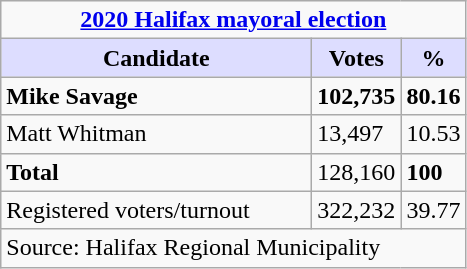<table class="wikitable">
<tr>
<td colspan="3"  style="text-align:center;"><strong><a href='#'>2020 Halifax mayoral election</a></strong></td>
</tr>
<tr>
<th style="background:#ddf; width:200px;">Candidate</th>
<th style="background:#ddf; width:50px;">Votes</th>
<th style="background:#ddf; width:30px;">%</th>
</tr>
<tr>
<td><strong>Mike Savage</strong></td>
<td><strong>102,735</strong></td>
<td><strong>80.16</strong></td>
</tr>
<tr>
<td>Matt Whitman</td>
<td>13,497</td>
<td>10.53</td>
</tr>
<tr>
<td><strong>Total</strong></td>
<td>128,160</td>
<td><strong>100</strong></td>
</tr>
<tr>
<td>Registered voters/turnout</td>
<td>322,232</td>
<td>39.77</td>
</tr>
<tr>
<td colspan="3">Source: Halifax Regional Municipality</td>
</tr>
</table>
